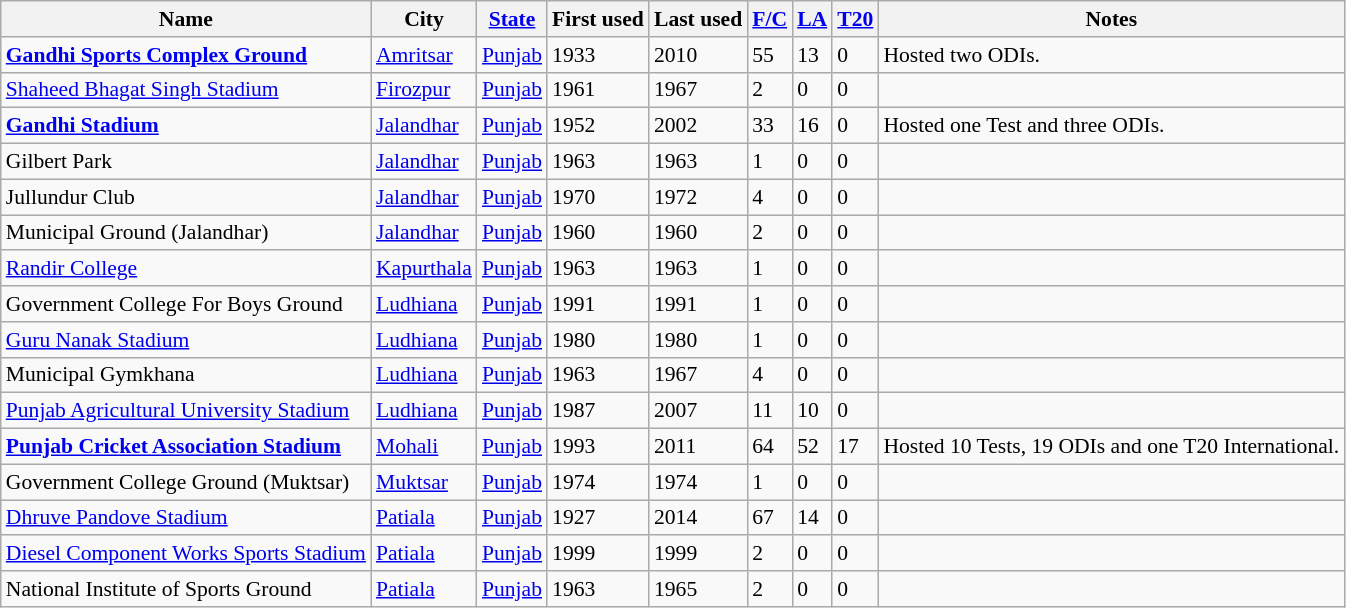<table class="wikitable sortable collapsible static-row-numbers" style="font-size: 90%">
<tr>
<th>Name</th>
<th>City</th>
<th><a href='#'>State</a></th>
<th>First used</th>
<th>Last used</th>
<th><a href='#'>F/C</a></th>
<th><a href='#'>LA</a></th>
<th><a href='#'>T20</a></th>
<th>Notes</th>
</tr>
<tr>
<td><strong><a href='#'>Gandhi Sports Complex Ground</a></strong></td>
<td><a href='#'>Amritsar</a></td>
<td><a href='#'>Punjab</a></td>
<td>1933</td>
<td>2010</td>
<td>55</td>
<td>13</td>
<td>0</td>
<td>Hosted two ODIs.</td>
</tr>
<tr>
<td><a href='#'>Shaheed Bhagat Singh Stadium</a></td>
<td><a href='#'>Firozpur</a></td>
<td><a href='#'>Punjab</a></td>
<td>1961</td>
<td>1967</td>
<td>2</td>
<td>0</td>
<td>0</td>
<td></td>
</tr>
<tr>
<td><strong><a href='#'>Gandhi Stadium</a></strong></td>
<td><a href='#'>Jalandhar</a></td>
<td><a href='#'>Punjab</a></td>
<td>1952</td>
<td>2002</td>
<td>33</td>
<td>16</td>
<td>0</td>
<td>Hosted one Test and three ODIs.</td>
</tr>
<tr>
<td>Gilbert Park</td>
<td><a href='#'>Jalandhar</a></td>
<td><a href='#'>Punjab</a></td>
<td>1963</td>
<td>1963</td>
<td>1</td>
<td>0</td>
<td>0</td>
<td></td>
</tr>
<tr>
<td>Jullundur Club</td>
<td><a href='#'>Jalandhar</a></td>
<td><a href='#'>Punjab</a></td>
<td>1970</td>
<td>1972</td>
<td>4</td>
<td>0</td>
<td>0</td>
<td></td>
</tr>
<tr>
<td>Municipal Ground (Jalandhar)</td>
<td><a href='#'>Jalandhar</a></td>
<td><a href='#'>Punjab</a></td>
<td>1960</td>
<td>1960</td>
<td>2</td>
<td>0</td>
<td>0</td>
<td></td>
</tr>
<tr>
<td><a href='#'>Randir College</a></td>
<td><a href='#'>Kapurthala</a></td>
<td><a href='#'>Punjab</a></td>
<td>1963</td>
<td>1963</td>
<td>1</td>
<td>0</td>
<td>0</td>
<td></td>
</tr>
<tr>
<td>Government College For Boys Ground</td>
<td><a href='#'>Ludhiana</a></td>
<td><a href='#'>Punjab</a></td>
<td>1991</td>
<td>1991</td>
<td>1</td>
<td>0</td>
<td>0</td>
<td></td>
</tr>
<tr>
<td><a href='#'>Guru Nanak Stadium</a></td>
<td><a href='#'>Ludhiana</a></td>
<td><a href='#'>Punjab</a></td>
<td>1980</td>
<td>1980</td>
<td>1</td>
<td>0</td>
<td>0</td>
<td></td>
</tr>
<tr>
<td>Municipal Gymkhana</td>
<td><a href='#'>Ludhiana</a></td>
<td><a href='#'>Punjab</a></td>
<td>1963</td>
<td>1967</td>
<td>4</td>
<td>0</td>
<td>0</td>
<td></td>
</tr>
<tr>
<td><a href='#'>Punjab Agricultural University Stadium</a></td>
<td><a href='#'>Ludhiana</a></td>
<td><a href='#'>Punjab</a></td>
<td>1987</td>
<td>2007</td>
<td>11</td>
<td>10</td>
<td>0</td>
<td></td>
</tr>
<tr>
<td><strong><a href='#'>Punjab Cricket Association Stadium</a></strong></td>
<td><a href='#'>Mohali</a></td>
<td><a href='#'>Punjab</a></td>
<td>1993</td>
<td>2011</td>
<td>64</td>
<td>52</td>
<td>17</td>
<td>Hosted 10 Tests, 19 ODIs and one T20 International.</td>
</tr>
<tr>
<td>Government College Ground (Muktsar)</td>
<td><a href='#'>Muktsar</a></td>
<td><a href='#'>Punjab</a></td>
<td>1974</td>
<td>1974</td>
<td>1</td>
<td>0</td>
<td>0</td>
<td></td>
</tr>
<tr>
<td><a href='#'>Dhruve Pandove Stadium</a></td>
<td><a href='#'>Patiala</a></td>
<td><a href='#'>Punjab</a></td>
<td>1927</td>
<td>2014</td>
<td>67</td>
<td>14</td>
<td>0</td>
<td></td>
</tr>
<tr>
<td><a href='#'>Diesel Component Works Sports Stadium</a></td>
<td><a href='#'>Patiala</a></td>
<td><a href='#'>Punjab</a></td>
<td>1999</td>
<td>1999</td>
<td>2</td>
<td>0</td>
<td>0</td>
<td></td>
</tr>
<tr>
<td>National Institute of Sports Ground</td>
<td><a href='#'>Patiala</a></td>
<td><a href='#'>Punjab</a></td>
<td>1963</td>
<td>1965</td>
<td>2</td>
<td>0</td>
<td>0</td>
<td></td>
</tr>
</table>
